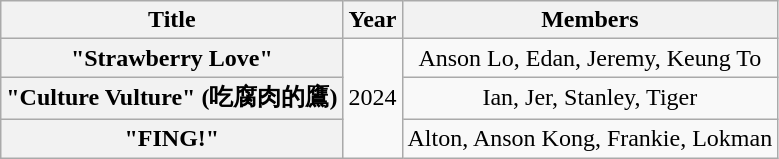<table class="wikitable plainrowheaders" style="text-align:center;">
<tr>
<th>Title</th>
<th>Year</th>
<th>Members</th>
</tr>
<tr>
<th scope="row">"Strawberry Love"</th>
<td rowspan="3">2024</td>
<td>Anson Lo, Edan, Jeremy, Keung To</td>
</tr>
<tr>
<th scope="row">"Culture Vulture" (吃腐肉的鷹)</th>
<td>Ian, Jer, Stanley, Tiger</td>
</tr>
<tr>
<th scope="row">"FING!"</th>
<td>Alton, Anson Kong, Frankie, Lokman</td>
</tr>
</table>
